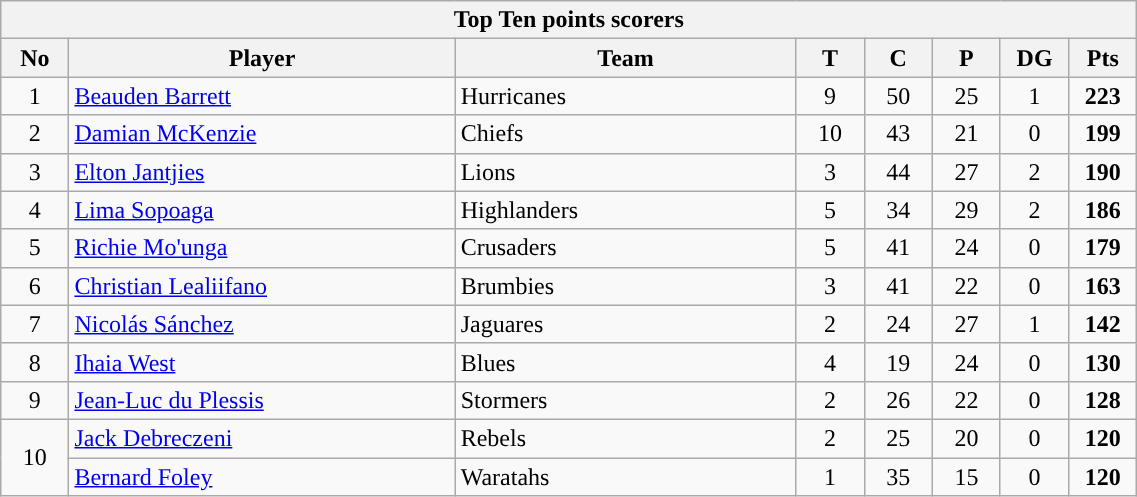<table class="wikitable collapsible sortable" style="text-align:center; width:60%;">
<tr>
<th colspan="100%">Top Ten points scorers</th>
</tr>
<tr>
<th style="width:6%;">No</th>
<th style="width:34%;">Player</th>
<th style="width:30%;">Team</th>
<th style="width:6%;">T</th>
<th style="width:6%;">C</th>
<th style="width:6%;">P</th>
<th style="width:6%;">DG</th>
<th style="width:6%;">Pts<br></th>
</tr>
<tr>
<td>1</td>
<td style="text-align:left;"><a href='#'>Beauden Barrett</a></td>
<td style="text-align:left;">Hurricanes</td>
<td>9</td>
<td>50</td>
<td>25</td>
<td>1</td>
<td><strong>223</strong></td>
</tr>
<tr>
<td>2</td>
<td style="text-align:left;"><a href='#'>Damian McKenzie</a></td>
<td style="text-align:left;">Chiefs</td>
<td>10</td>
<td>43</td>
<td>21</td>
<td>0</td>
<td><strong>199</strong></td>
</tr>
<tr>
<td>3</td>
<td style="text-align:left;"><a href='#'>Elton Jantjies</a></td>
<td style="text-align:left;">Lions</td>
<td>3</td>
<td>44</td>
<td>27</td>
<td>2</td>
<td><strong>190</strong></td>
</tr>
<tr>
<td>4</td>
<td style="text-align:left;"><a href='#'>Lima Sopoaga</a></td>
<td style="text-align:left;">Highlanders</td>
<td>5</td>
<td>34</td>
<td>29</td>
<td>2</td>
<td><strong>186</strong></td>
</tr>
<tr>
<td>5</td>
<td style="text-align:left;"><a href='#'>Richie Mo'unga</a></td>
<td style="text-align:left;">Crusaders</td>
<td>5</td>
<td>41</td>
<td>24</td>
<td>0</td>
<td><strong>179</strong></td>
</tr>
<tr>
<td>6</td>
<td style="text-align:left;"><a href='#'>Christian Lealiifano</a></td>
<td style="text-align:left;">Brumbies</td>
<td>3</td>
<td>41</td>
<td>22</td>
<td>0</td>
<td><strong>163</strong></td>
</tr>
<tr>
<td>7</td>
<td style="text-align:left;"><a href='#'>Nicolás Sánchez</a></td>
<td style="text-align:left;">Jaguares</td>
<td>2</td>
<td>24</td>
<td>27</td>
<td>1</td>
<td><strong>142</strong></td>
</tr>
<tr>
<td>8</td>
<td style="text-align:left;"><a href='#'>Ihaia West</a></td>
<td style="text-align:left;">Blues</td>
<td>4</td>
<td>19</td>
<td>24</td>
<td>0</td>
<td><strong>130</strong></td>
</tr>
<tr>
<td>9</td>
<td style="text-align:left;"><a href='#'>Jean-Luc du Plessis</a></td>
<td style="text-align:left;">Stormers</td>
<td>2</td>
<td>26</td>
<td>22</td>
<td>0</td>
<td><strong>128</strong></td>
</tr>
<tr>
<td rowspan=2>10</td>
<td style="text-align:left;"><a href='#'>Jack Debreczeni</a></td>
<td style="text-align:left;">Rebels</td>
<td>2</td>
<td>25</td>
<td>20</td>
<td>0</td>
<td><strong>120</strong></td>
</tr>
<tr>
<td style="text-align:left;"><a href='#'>Bernard Foley</a></td>
<td style="text-align:left;">Waratahs</td>
<td>1</td>
<td>35</td>
<td>15</td>
<td>0</td>
<td><strong>120</strong></td>
</tr>
</table>
